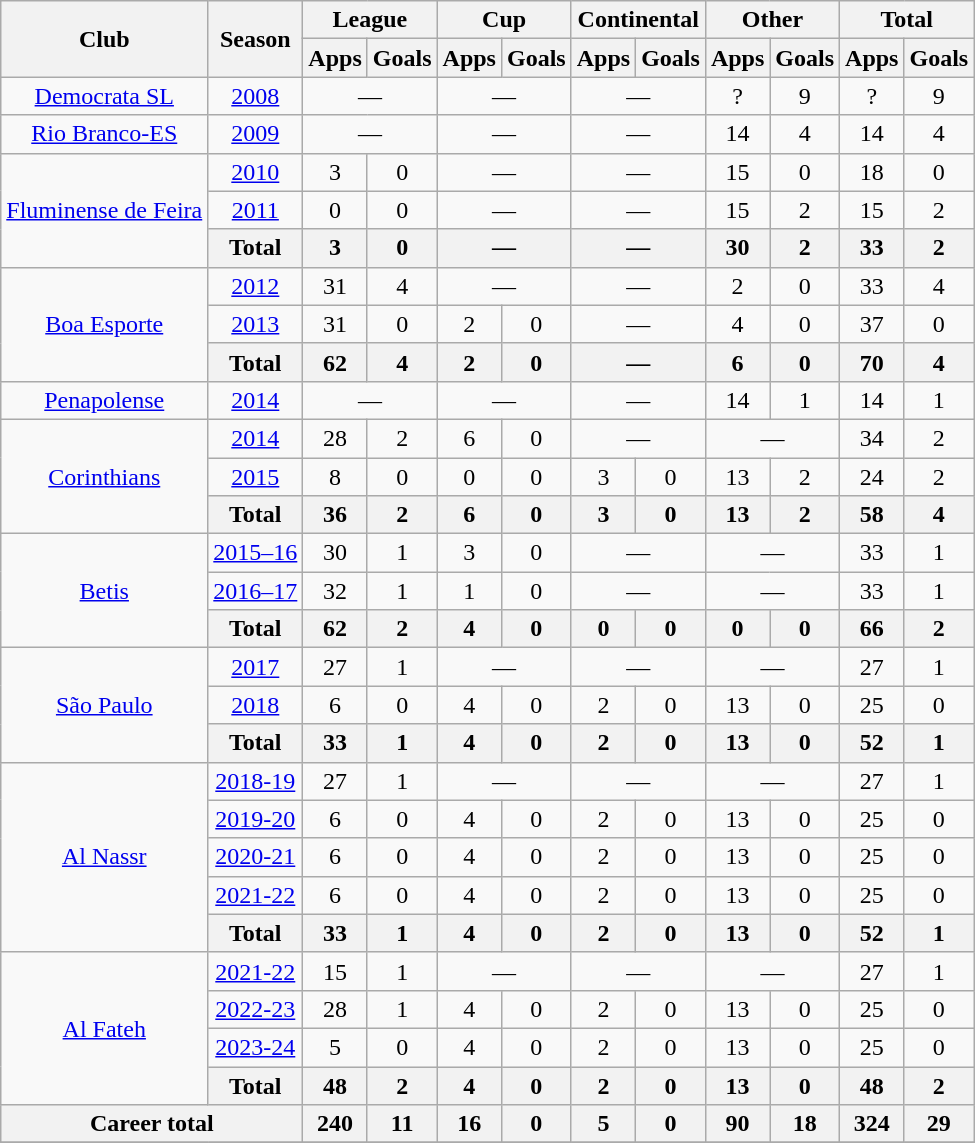<table class="wikitable" style="text-align: center;">
<tr>
<th rowspan="2">Club</th>
<th rowspan="2">Season</th>
<th colspan="2">League</th>
<th colspan="2">Cup</th>
<th colspan="2">Continental</th>
<th colspan="2">Other</th>
<th colspan="2">Total</th>
</tr>
<tr>
<th>Apps</th>
<th>Goals</th>
<th>Apps</th>
<th>Goals</th>
<th>Apps</th>
<th>Goals</th>
<th>Apps</th>
<th>Goals</th>
<th>Apps</th>
<th>Goals</th>
</tr>
<tr>
<td valign="center"><a href='#'>Democrata SL</a></td>
<td><a href='#'>2008</a></td>
<td colspan="2">—</td>
<td colspan="2">—</td>
<td colspan="2">—</td>
<td>?</td>
<td>9</td>
<td>?</td>
<td>9</td>
</tr>
<tr>
<td valign="center"><a href='#'>Rio Branco-ES</a></td>
<td><a href='#'>2009</a></td>
<td colspan="2">—</td>
<td colspan="2">—</td>
<td colspan="2">—</td>
<td>14</td>
<td>4</td>
<td>14</td>
<td>4</td>
</tr>
<tr>
<td rowspan="3" valign="center"><a href='#'>Fluminense de Feira</a></td>
<td><a href='#'>2010</a></td>
<td>3</td>
<td>0</td>
<td colspan="2">—</td>
<td colspan="2">—</td>
<td>15</td>
<td>0</td>
<td>18</td>
<td>0</td>
</tr>
<tr>
<td><a href='#'>2011</a></td>
<td>0</td>
<td>0</td>
<td colspan="2">—</td>
<td colspan="2">—</td>
<td>15</td>
<td>2</td>
<td>15</td>
<td>2</td>
</tr>
<tr>
<th>Total</th>
<th>3</th>
<th>0</th>
<th colspan="2">—</th>
<th colspan="2">—</th>
<th>30</th>
<th>2</th>
<th>33</th>
<th>2</th>
</tr>
<tr>
<td rowspan="3" valign="center"><a href='#'>Boa Esporte</a></td>
<td><a href='#'>2012</a></td>
<td>31</td>
<td>4</td>
<td colspan="2">—</td>
<td colspan="2">—</td>
<td>2</td>
<td>0</td>
<td>33</td>
<td>4</td>
</tr>
<tr>
<td><a href='#'>2013</a></td>
<td>31</td>
<td>0</td>
<td>2</td>
<td>0</td>
<td colspan="2">—</td>
<td>4</td>
<td>0</td>
<td>37</td>
<td>0</td>
</tr>
<tr>
<th>Total</th>
<th>62</th>
<th>4</th>
<th>2</th>
<th>0</th>
<th colspan="2">—</th>
<th>6</th>
<th>0</th>
<th>70</th>
<th>4</th>
</tr>
<tr>
<td valign="center"><a href='#'>Penapolense</a></td>
<td><a href='#'>2014</a></td>
<td colspan="2">—</td>
<td colspan="2">—</td>
<td colspan="2">—</td>
<td>14</td>
<td>1</td>
<td>14</td>
<td>1</td>
</tr>
<tr>
<td rowspan="3" valign="center"><a href='#'>Corinthians</a></td>
<td><a href='#'>2014</a></td>
<td>28</td>
<td>2</td>
<td>6</td>
<td>0</td>
<td colspan="2">—</td>
<td colspan="2">—</td>
<td>34</td>
<td>2</td>
</tr>
<tr>
<td><a href='#'>2015</a></td>
<td>8</td>
<td>0</td>
<td>0</td>
<td>0</td>
<td>3</td>
<td>0</td>
<td>13</td>
<td>2</td>
<td>24</td>
<td>2</td>
</tr>
<tr>
<th>Total</th>
<th>36</th>
<th>2</th>
<th>6</th>
<th>0</th>
<th>3</th>
<th>0</th>
<th>13</th>
<th>2</th>
<th>58</th>
<th>4</th>
</tr>
<tr>
<td rowspan="3" valign="center"><a href='#'>Betis</a></td>
<td><a href='#'>2015–16</a></td>
<td>30</td>
<td>1</td>
<td>3</td>
<td>0</td>
<td colspan="2">—</td>
<td colspan="2">—</td>
<td>33</td>
<td>1</td>
</tr>
<tr>
<td><a href='#'>2016–17</a></td>
<td>32</td>
<td>1</td>
<td>1</td>
<td>0</td>
<td colspan="2">—</td>
<td colspan="2">—</td>
<td>33</td>
<td>1</td>
</tr>
<tr>
<th>Total</th>
<th>62</th>
<th>2</th>
<th>4</th>
<th>0</th>
<th>0</th>
<th>0</th>
<th>0</th>
<th>0</th>
<th>66</th>
<th>2</th>
</tr>
<tr>
<td rowspan="3" valign="center"><a href='#'>São Paulo</a></td>
<td><a href='#'>2017</a></td>
<td>27</td>
<td>1</td>
<td colspan="2">—</td>
<td colspan="2">—</td>
<td colspan="2">—</td>
<td>27</td>
<td>1</td>
</tr>
<tr>
<td><a href='#'>2018</a></td>
<td>6</td>
<td>0</td>
<td>4</td>
<td>0</td>
<td>2</td>
<td>0</td>
<td>13</td>
<td>0</td>
<td>25</td>
<td>0</td>
</tr>
<tr>
<th>Total</th>
<th>33</th>
<th>1</th>
<th>4</th>
<th>0</th>
<th>2</th>
<th>0</th>
<th>13</th>
<th>0</th>
<th>52</th>
<th>1</th>
</tr>
<tr>
<td rowspan="5" valign="center"><a href='#'>Al Nassr</a></td>
<td><a href='#'>2018-19</a></td>
<td>27</td>
<td>1</td>
<td colspan="2">—</td>
<td colspan="2">—</td>
<td colspan="2">—</td>
<td>27</td>
<td>1</td>
</tr>
<tr>
<td><a href='#'>2019-20</a></td>
<td>6</td>
<td>0</td>
<td>4</td>
<td>0</td>
<td>2</td>
<td>0</td>
<td>13</td>
<td>0</td>
<td>25</td>
<td>0</td>
</tr>
<tr>
<td><a href='#'>2020-21</a></td>
<td>6</td>
<td>0</td>
<td>4</td>
<td>0</td>
<td>2</td>
<td>0</td>
<td>13</td>
<td>0</td>
<td>25</td>
<td>0</td>
</tr>
<tr>
<td><a href='#'>2021-22</a></td>
<td>6</td>
<td>0</td>
<td>4</td>
<td>0</td>
<td>2</td>
<td>0</td>
<td>13</td>
<td>0</td>
<td>25</td>
<td>0</td>
</tr>
<tr>
<th>Total</th>
<th>33</th>
<th>1</th>
<th>4</th>
<th>0</th>
<th>2</th>
<th>0</th>
<th>13</th>
<th>0</th>
<th>52</th>
<th>1</th>
</tr>
<tr>
<td rowspan="4" valign="center"><a href='#'>Al Fateh</a></td>
<td><a href='#'>2021-22</a></td>
<td>15</td>
<td>1</td>
<td colspan="2">—</td>
<td colspan="2">—</td>
<td colspan="2">—</td>
<td>27</td>
<td>1</td>
</tr>
<tr>
<td><a href='#'>2022-23</a></td>
<td>28</td>
<td>1</td>
<td>4</td>
<td>0</td>
<td>2</td>
<td>0</td>
<td>13</td>
<td>0</td>
<td>25</td>
<td>0</td>
</tr>
<tr>
<td><a href='#'>2023-24</a></td>
<td>5</td>
<td>0</td>
<td>4</td>
<td>0</td>
<td>2</td>
<td>0</td>
<td>13</td>
<td>0</td>
<td>25</td>
<td>0</td>
</tr>
<tr>
<th>Total</th>
<th>48</th>
<th>2</th>
<th>4</th>
<th>0</th>
<th>2</th>
<th>0</th>
<th>13</th>
<th>0</th>
<th>48</th>
<th>2</th>
</tr>
<tr>
<th colspan="2"><strong>Career total</strong></th>
<th>240</th>
<th>11</th>
<th>16</th>
<th>0</th>
<th>5</th>
<th>0</th>
<th>90</th>
<th>18</th>
<th>324</th>
<th>29</th>
</tr>
<tr>
</tr>
</table>
